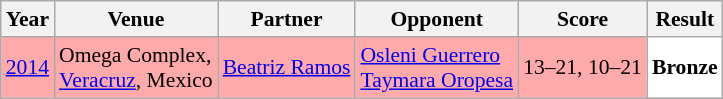<table class="sortable wikitable" style="font-size: 90%;">
<tr>
<th>Year</th>
<th>Venue</th>
<th>Partner</th>
<th>Opponent</th>
<th>Score</th>
<th>Result</th>
</tr>
<tr style="background:#FFAAAA">
<td align="center"><a href='#'>2014</a></td>
<td align="left">Omega Complex,<br><a href='#'>Veracruz</a>, Mexico</td>
<td align="left"> <a href='#'>Beatriz Ramos</a></td>
<td align="left"> <a href='#'>Osleni Guerrero</a><br> <a href='#'>Taymara Oropesa</a></td>
<td align="left">13–21, 10–21</td>
<td style="text-align:left; background:white"> <strong>Bronze</strong></td>
</tr>
</table>
